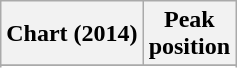<table class="wikitable sortable">
<tr>
<th scope="col">Chart (2014)</th>
<th scope="col">Peak<br>position</th>
</tr>
<tr>
</tr>
<tr>
</tr>
</table>
